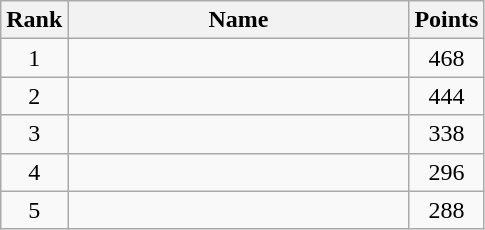<table class="wikitable" border="1" style="text-align:center">
<tr>
<th width=30>Rank</th>
<th width=220>Name</th>
<th width=25>Points</th>
</tr>
<tr>
<td>1</td>
<td align="left"></td>
<td>468</td>
</tr>
<tr>
<td>2</td>
<td align="left"></td>
<td>444</td>
</tr>
<tr>
<td>3</td>
<td align="left"></td>
<td>338</td>
</tr>
<tr>
<td>4</td>
<td align="left"></td>
<td>296</td>
</tr>
<tr>
<td>5</td>
<td align="left"></td>
<td>288</td>
</tr>
</table>
